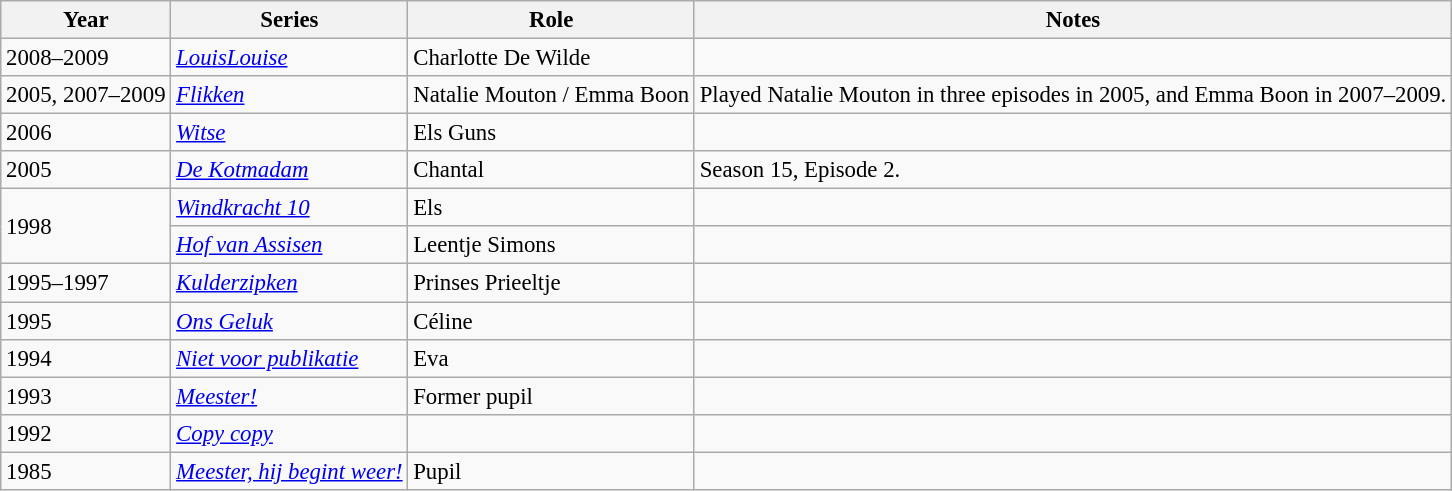<table class="wikitable" style="font-size:95%;">
<tr>
<th>Year</th>
<th>Series</th>
<th>Role</th>
<th>Notes</th>
</tr>
<tr>
<td>2008–2009</td>
<td><em><a href='#'>LouisLouise</a></em></td>
<td>Charlotte De Wilde</td>
<td></td>
</tr>
<tr>
<td>2005, 2007–2009</td>
<td><em><a href='#'>Flikken</a></em></td>
<td>Natalie Mouton / Emma Boon</td>
<td>Played Natalie Mouton in three episodes in 2005, and Emma Boon in 2007–2009.</td>
</tr>
<tr>
<td>2006</td>
<td><em><a href='#'>Witse</a></em></td>
<td>Els Guns</td>
<td></td>
</tr>
<tr>
<td>2005</td>
<td><em><a href='#'>De Kotmadam</a></em></td>
<td>Chantal</td>
<td>Season 15, Episode 2.</td>
</tr>
<tr>
<td rowspan="2">1998</td>
<td><em><a href='#'>Windkracht 10</a></em></td>
<td>Els</td>
<td></td>
</tr>
<tr>
<td><em><a href='#'>Hof van Assisen</a></em></td>
<td>Leentje Simons</td>
<td></td>
</tr>
<tr>
<td>1995–1997</td>
<td><em><a href='#'>Kulderzipken</a></em></td>
<td>Prinses Prieeltje</td>
<td></td>
</tr>
<tr>
<td>1995</td>
<td><em><a href='#'>Ons Geluk</a></em></td>
<td>Céline</td>
<td></td>
</tr>
<tr>
<td>1994</td>
<td><em><a href='#'>Niet voor publikatie</a></em></td>
<td>Eva</td>
<td></td>
</tr>
<tr>
<td>1993</td>
<td><em><a href='#'>Meester!</a></em></td>
<td>Former pupil</td>
<td></td>
</tr>
<tr>
<td>1992</td>
<td><em><a href='#'>Copy copy</a></em></td>
<td></td>
<td></td>
</tr>
<tr>
<td>1985</td>
<td><em><a href='#'>Meester, hij begint weer!</a></em></td>
<td>Pupil</td>
<td></td>
</tr>
</table>
